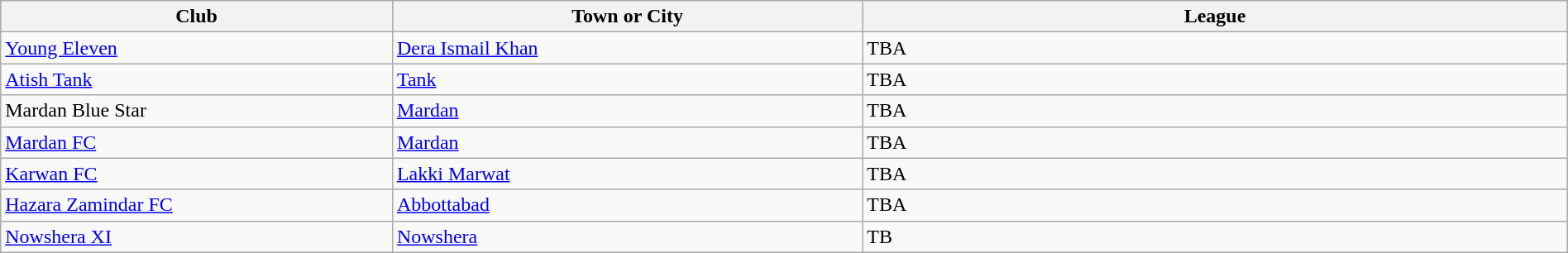<table class="wikitable sortable" width="100%">
<tr>
<th !width="25%">Club</th>
<th width="30%">Town or City</th>
<th width="45%">League</th>
</tr>
<tr>
<td><a href='#'>Young Eleven</a></td>
<td><a href='#'>Dera Ismail Khan</a></td>
<td>TBA</td>
</tr>
<tr>
<td><a href='#'>Atish Tank</a></td>
<td><a href='#'>Tank</a></td>
<td>TBA</td>
</tr>
<tr>
<td>Mardan Blue Star</td>
<td><a href='#'>Mardan</a></td>
<td>TBA</td>
</tr>
<tr>
<td><a href='#'>Mardan FC</a></td>
<td><a href='#'>Mardan</a></td>
<td>TBA</td>
</tr>
<tr>
<td><a href='#'>Karwan FC</a></td>
<td><a href='#'>Lakki Marwat</a></td>
<td>TBA</td>
</tr>
<tr>
<td><a href='#'>Hazara Zamindar FC</a></td>
<td><a href='#'>Abbottabad</a></td>
<td>TBA</td>
</tr>
<tr>
<td><a href='#'>Nowshera XI</a></td>
<td><a href='#'>Nowshera</a></td>
<td>TB</td>
</tr>
</table>
